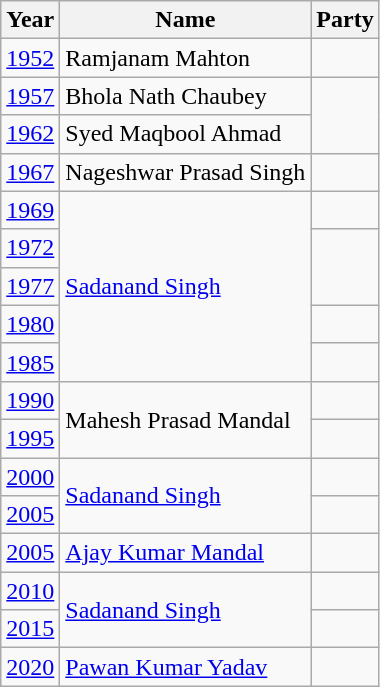<table class="wikitable sortable">
<tr>
<th>Year</th>
<th>Name</th>
<th colspan="2">Party</th>
</tr>
<tr>
<td><a href='#'>1952</a></td>
<td>Ramjanam Mahton</td>
<td></td>
</tr>
<tr>
<td><a href='#'>1957</a></td>
<td>Bhola Nath Chaubey</td>
</tr>
<tr>
<td><a href='#'>1962</a></td>
<td>Syed Maqbool Ahmad</td>
</tr>
<tr>
<td><a href='#'>1967</a></td>
<td>Nageshwar Prasad Singh</td>
<td></td>
</tr>
<tr>
<td><a href='#'>1969</a></td>
<td rowspan="5"><a href='#'>Sadanand Singh</a></td>
<td></td>
</tr>
<tr>
<td><a href='#'>1972</a></td>
</tr>
<tr>
<td><a href='#'>1977</a></td>
</tr>
<tr>
<td><a href='#'>1980</a></td>
<td></td>
</tr>
<tr>
<td><a href='#'>1985</a></td>
<td></td>
</tr>
<tr>
<td><a href='#'>1990</a></td>
<td rowspan="2">Mahesh Prasad Mandal</td>
<td></td>
</tr>
<tr>
<td><a href='#'>1995</a></td>
</tr>
<tr>
<td><a href='#'>2000</a></td>
<td rowspan="2"><a href='#'>Sadanand Singh</a></td>
<td></td>
</tr>
<tr>
<td><a href='#'>2005</a></td>
</tr>
<tr>
<td><a href='#'>2005</a></td>
<td><a href='#'>Ajay Kumar Mandal</a></td>
<td></td>
</tr>
<tr>
<td><a href='#'>2010</a></td>
<td rowspan="2"><a href='#'>Sadanand Singh</a></td>
<td></td>
</tr>
<tr>
<td><a href='#'>2015</a></td>
</tr>
<tr>
<td><a href='#'>2020</a></td>
<td><a href='#'>Pawan Kumar Yadav</a></td>
<td></td>
</tr>
</table>
